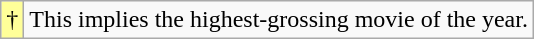<table class="wikitable">
<tr>
<td style="background-color:#FFFF99"align="center">†</td>
<td>This implies the highest-grossing movie of the year.</td>
</tr>
</table>
